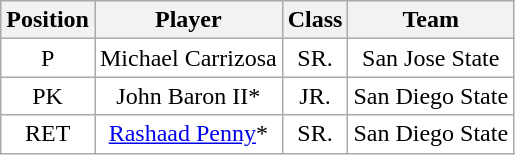<table class="wikitable sortable">
<tr>
<th>Position</th>
<th>Player</th>
<th>Class</th>
<th>Team</th>
</tr>
<tr style="text-align:center;">
<td style="background:white">P</td>
<td style="background:white">Michael Carrizosa</td>
<td style="background:white">SR.</td>
<td style="background:white">San Jose State</td>
</tr>
<tr style="text-align:center;">
<td style="background:white">PK</td>
<td style="background:white">John Baron II*</td>
<td style="background:white">JR.</td>
<td style="background:white">San Diego State</td>
</tr>
<tr style="text-align:center;">
<td style="background:white">RET</td>
<td style="background:white"><a href='#'>Rashaad Penny</a>*</td>
<td style="background:white">SR.</td>
<td style="background:white">San Diego State</td>
</tr>
</table>
